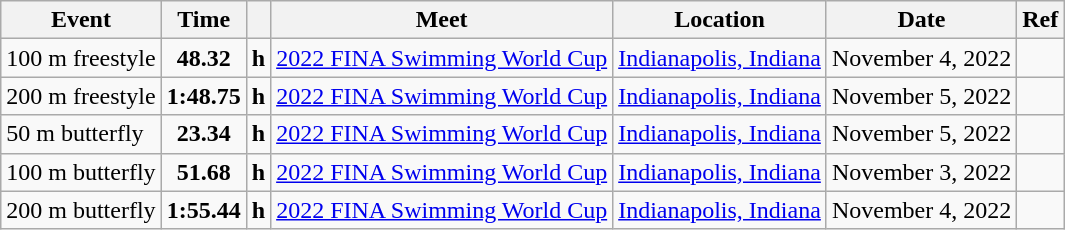<table class="wikitable">
<tr>
<th>Event</th>
<th>Time</th>
<th></th>
<th>Meet</th>
<th>Location</th>
<th>Date</th>
<th>Ref</th>
</tr>
<tr>
<td>100 m freestyle</td>
<td style="text-align:center;"><strong>48.32</strong></td>
<td><strong>h</strong></td>
<td><a href='#'>2022 FINA Swimming World Cup</a></td>
<td><a href='#'>Indianapolis, Indiana</a></td>
<td>November 4, 2022</td>
<td style="text-align:center;"></td>
</tr>
<tr>
<td>200 m freestyle</td>
<td style="text-align:center;"><strong>1:48.75</strong></td>
<td><strong>h</strong></td>
<td><a href='#'>2022 FINA Swimming World Cup</a></td>
<td><a href='#'>Indianapolis, Indiana</a></td>
<td>November 5, 2022</td>
<td style="text-align:center;"></td>
</tr>
<tr>
<td>50 m butterfly</td>
<td style="text-align:center;"><strong>23.34</strong></td>
<td><strong>h</strong></td>
<td><a href='#'>2022 FINA Swimming World Cup</a></td>
<td><a href='#'>Indianapolis, Indiana</a></td>
<td>November 5, 2022</td>
<td style="text-align:center;"></td>
</tr>
<tr>
<td>100 m butterfly</td>
<td style="text-align:center;"><strong>51.68</strong></td>
<td><strong>h</strong></td>
<td><a href='#'>2022 FINA Swimming World Cup</a></td>
<td><a href='#'>Indianapolis, Indiana</a></td>
<td>November 3, 2022</td>
<td style="text-align:center;"></td>
</tr>
<tr>
<td>200 m butterfly</td>
<td style="text-align:center;"><strong>1:55.44</strong></td>
<td><strong>h</strong></td>
<td><a href='#'>2022 FINA Swimming World Cup</a></td>
<td><a href='#'>Indianapolis, Indiana</a></td>
<td>November 4, 2022</td>
<td style="text-align:center;"></td>
</tr>
</table>
